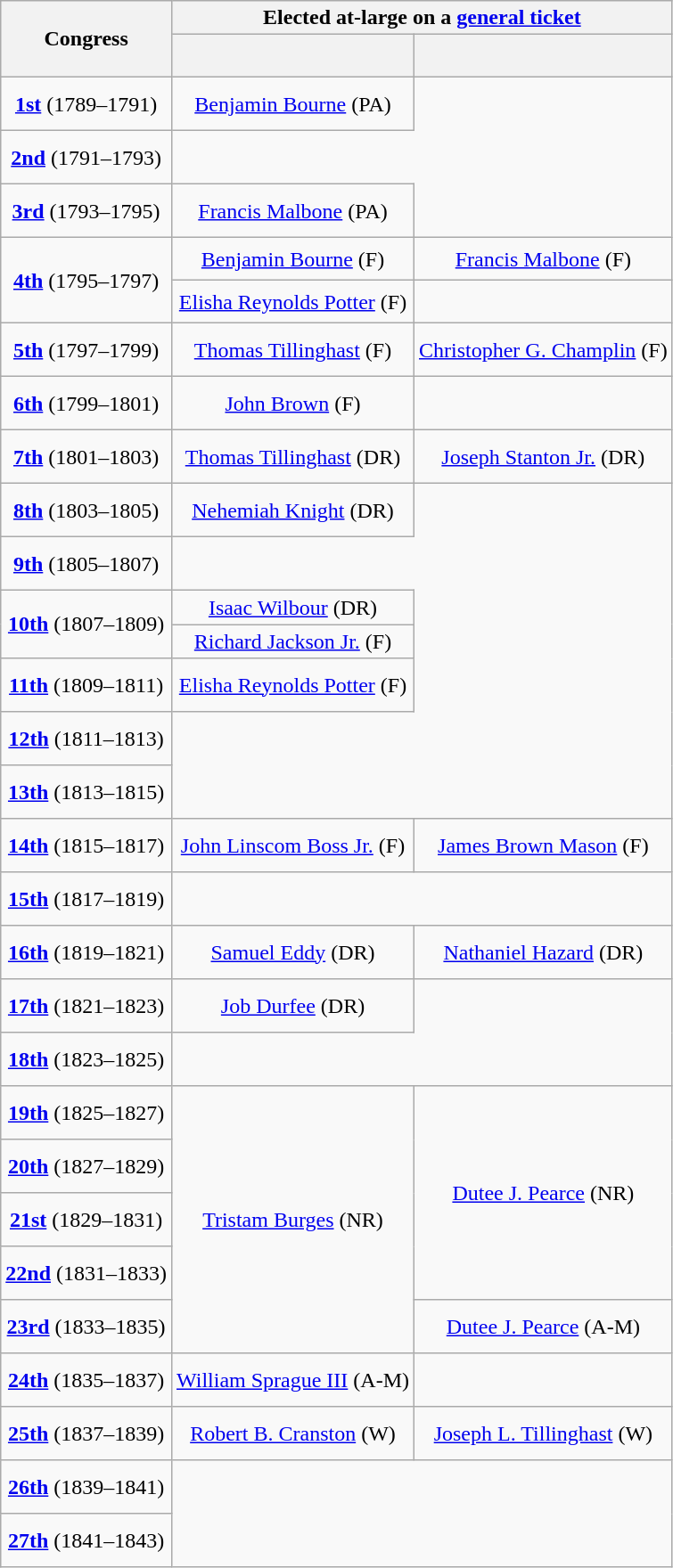<table class=wikitable style="text-align:center">
<tr>
<th rowspan=2>Congress</th>
<th colspan=2>Elected at-large on a <a href='#'>general ticket</a></th>
</tr>
<tr style="height:2em">
<th></th>
<th></th>
</tr>
<tr style="height:2.5em">
<td><strong><a href='#'>1st</a></strong> (1789–1791)</td>
<td><a href='#'>Benjamin Bourne</a> (PA)</td>
</tr>
<tr style="height:2.5em">
<td><strong><a href='#'>2nd</a></strong> (1791–1793)</td>
</tr>
<tr style="height:2.5em">
<td><strong><a href='#'>3rd</a></strong> (1793–1795)</td>
<td><a href='#'>Francis Malbone</a> (PA)</td>
</tr>
<tr style="height:2em">
<td rowspan=2><strong><a href='#'>4th</a></strong> (1795–1797)</td>
<td><a href='#'>Benjamin Bourne</a> (F)</td>
<td><a href='#'>Francis Malbone</a> (F)</td>
</tr>
<tr style="height:2em">
<td><a href='#'>Elisha Reynolds Potter</a> (F)</td>
</tr>
<tr style="height:2.5em">
<td><strong><a href='#'>5th</a></strong> (1797–1799)</td>
<td><a href='#'>Thomas Tillinghast</a> (F)</td>
<td><a href='#'>Christopher G. Champlin</a> (F)</td>
</tr>
<tr style="height:2.5em">
<td><strong><a href='#'>6th</a></strong> (1799–1801)</td>
<td><a href='#'>John Brown</a> (F)</td>
</tr>
<tr style="height:2.5em">
<td><strong><a href='#'>7th</a></strong> (1801–1803)</td>
<td><a href='#'>Thomas Tillinghast</a> (DR)</td>
<td><a href='#'>Joseph Stanton Jr.</a> (DR)</td>
</tr>
<tr style="height:2.5em">
<td><strong><a href='#'>8th</a></strong> (1803–1805)</td>
<td><a href='#'>Nehemiah Knight</a> (DR)</td>
</tr>
<tr style="height:2.5em">
<td><strong><a href='#'>9th</a></strong> (1805–1807)</td>
</tr>
<tr style="height:1.5em">
<td rowspan=2><strong><a href='#'>10th</a></strong> (1807–1809)</td>
<td><a href='#'>Isaac Wilbour</a> (DR)</td>
</tr>
<tr style="height:1.5em">
<td><a href='#'>Richard Jackson Jr.</a> (F)</td>
</tr>
<tr style="height:2.5em">
<td><strong><a href='#'>11th</a></strong> (1809–1811)</td>
<td><a href='#'>Elisha Reynolds Potter</a> (F)</td>
</tr>
<tr style="height:2.5em">
<td><strong><a href='#'>12th</a></strong> (1811–1813)</td>
</tr>
<tr style="height:2.5em">
<td><strong><a href='#'>13th</a></strong> (1813–1815)</td>
</tr>
<tr style="height:2.5em">
<td><strong><a href='#'>14th</a></strong> (1815–1817)</td>
<td><a href='#'>John Linscom Boss Jr.</a> (F)</td>
<td><a href='#'>James Brown Mason</a> (F)</td>
</tr>
<tr style="height:2.5em">
<td><strong><a href='#'>15th</a></strong> (1817–1819)</td>
</tr>
<tr style="height:2.5em">
<td><strong><a href='#'>16th</a></strong> (1819–1821)</td>
<td><a href='#'>Samuel Eddy</a> (DR)</td>
<td><a href='#'>Nathaniel Hazard</a> (DR)</td>
</tr>
<tr style="height:2.5em">
<td><strong><a href='#'>17th</a></strong> (1821–1823)</td>
<td><a href='#'>Job Durfee</a> (DR)</td>
</tr>
<tr style="height:2.5em">
<td><strong><a href='#'>18th</a></strong> (1823–1825)</td>
</tr>
<tr style="height:2.5em">
<td><strong><a href='#'>19th</a></strong> (1825–1827)</td>
<td rowspan=5 ><a href='#'>Tristam Burges</a> (NR)</td>
<td rowspan=4 ><a href='#'>Dutee J. Pearce</a> (NR)</td>
</tr>
<tr style="height:2.5em">
<td><strong><a href='#'>20th</a></strong> (1827–1829)</td>
</tr>
<tr style="height:2.5em">
<td><strong><a href='#'>21st</a></strong> (1829–1831)</td>
</tr>
<tr style="height:2.5em">
<td><strong><a href='#'>22nd</a></strong> (1831–1833)</td>
</tr>
<tr style="height:2.5em">
<td><strong><a href='#'>23rd</a></strong> (1833–1835)</td>
<td><a href='#'>Dutee J. Pearce</a> (A-M)</td>
</tr>
<tr style="height:2.5em">
<td><strong><a href='#'>24th</a></strong> (1835–1837)</td>
<td><a href='#'>William Sprague III</a> (A-M)</td>
</tr>
<tr style="height:2.5em">
<td><strong><a href='#'>25th</a></strong> (1837–1839)</td>
<td><a href='#'>Robert B. Cranston</a> (W)</td>
<td><a href='#'>Joseph L. Tillinghast</a> (W)</td>
</tr>
<tr style="height:2.5em">
<td><strong><a href='#'>26th</a></strong> (1839–1841)</td>
</tr>
<tr style="height:2.5em">
<td><strong><a href='#'>27th</a></strong> (1841–1843)</td>
</tr>
</table>
